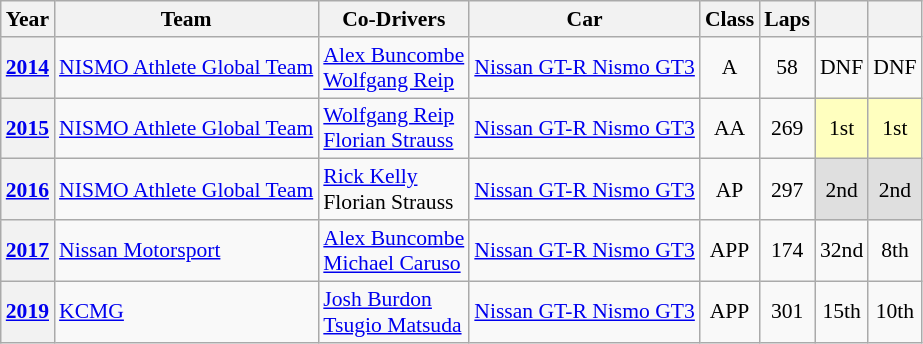<table class="wikitable" style="font-size: 90%; text-align: center;">
<tr>
<th>Year</th>
<th>Team</th>
<th>Co-Drivers</th>
<th>Car</th>
<th>Class</th>
<th>Laps</th>
<th></th>
<th></th>
</tr>
<tr>
<th><a href='#'>2014</a></th>
<td align="left"> <a href='#'>NISMO Athlete Global Team</a></td>
<td align="left"> <a href='#'>Alex Buncombe</a><br> <a href='#'>Wolfgang Reip</a></td>
<td align="left"><a href='#'>Nissan GT-R Nismo GT3</a></td>
<td>A</td>
<td>58</td>
<td>DNF</td>
<td>DNF</td>
</tr>
<tr>
<th><a href='#'>2015</a></th>
<td align="left"> <a href='#'>NISMO Athlete Global Team</a></td>
<td align="left"> <a href='#'>Wolfgang Reip</a><br> <a href='#'>Florian Strauss</a></td>
<td align="left"><a href='#'>Nissan GT-R Nismo GT3</a></td>
<td>AA</td>
<td>269</td>
<td style="background:#ffffbf;">1st</td>
<td style="background:#ffffbf;">1st</td>
</tr>
<tr>
<th><a href='#'>2016</a></th>
<td align="left"> <a href='#'>NISMO Athlete Global Team</a></td>
<td align="left"> <a href='#'>Rick Kelly</a><br> Florian Strauss</td>
<td align="left"><a href='#'>Nissan GT-R Nismo GT3</a></td>
<td>AP</td>
<td>297</td>
<td style="background:#dfdfdf;">2nd</td>
<td style="background:#dfdfdf;">2nd</td>
</tr>
<tr>
<th><a href='#'>2017</a></th>
<td align="left"> <a href='#'>Nissan Motorsport</a></td>
<td align="left"> <a href='#'>Alex Buncombe</a><br> <a href='#'>Michael Caruso</a></td>
<td align="left"><a href='#'>Nissan GT-R Nismo GT3</a></td>
<td>APP</td>
<td>174</td>
<td>32nd</td>
<td>8th</td>
</tr>
<tr>
<th><a href='#'>2019</a></th>
<td align="left"> <a href='#'>KCMG</a></td>
<td align="left"> <a href='#'>Josh Burdon</a><br> <a href='#'>Tsugio Matsuda</a></td>
<td align="left"><a href='#'>Nissan GT-R Nismo GT3</a></td>
<td>APP</td>
<td>301</td>
<td>15th</td>
<td>10th</td>
</tr>
</table>
